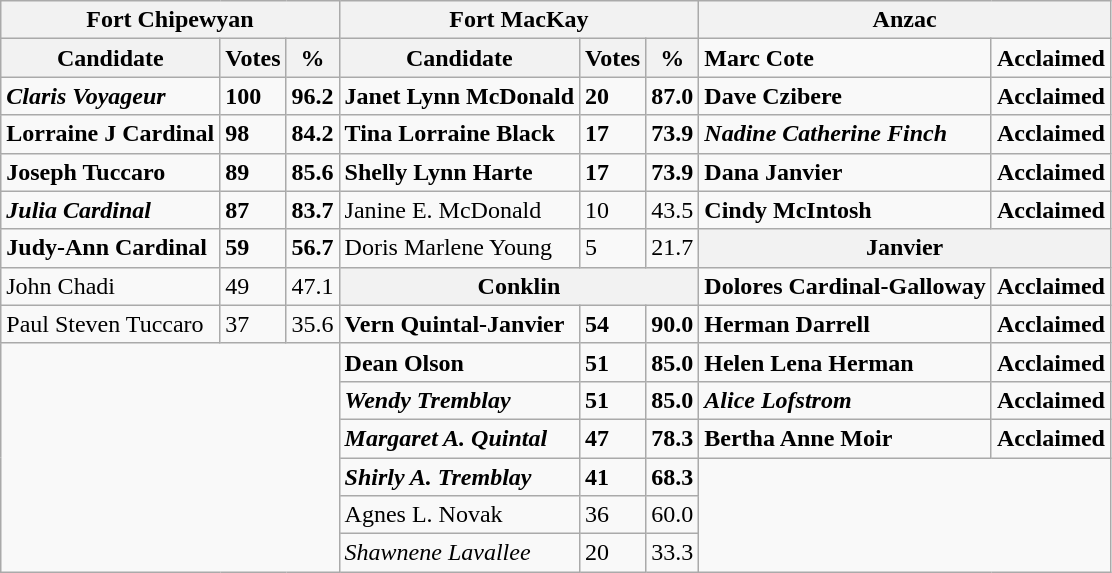<table class="wikitable">
<tr>
<th colspan=3>Fort Chipewyan</th>
<th colspan=3>Fort MacKay</th>
<th colspan=2>Anzac</th>
</tr>
<tr>
<th>Candidate</th>
<th>Votes</th>
<th>%</th>
<th>Candidate</th>
<th>Votes</th>
<th>%</th>
<td><strong>Marc Cote</strong></td>
<td><strong>Acclaimed</strong></td>
</tr>
<tr>
<td><strong><em>Claris Voyageur</em></strong></td>
<td><strong>100</strong></td>
<td><strong>96.2</strong></td>
<td><strong>Janet Lynn McDonald</strong></td>
<td><strong>20</strong></td>
<td><strong>87.0</strong></td>
<td><strong>Dave Czibere</strong></td>
<td><strong>Acclaimed</strong></td>
</tr>
<tr>
<td><strong>Lorraine J Cardinal</strong></td>
<td><strong>98</strong></td>
<td><strong>84.2</strong></td>
<td><strong>Tina Lorraine Black</strong></td>
<td><strong>17</strong></td>
<td><strong>73.9</strong></td>
<td><strong><em>Nadine Catherine Finch</em></strong></td>
<td><strong>Acclaimed</strong></td>
</tr>
<tr>
<td><strong>Joseph Tuccaro</strong></td>
<td><strong>89</strong></td>
<td><strong>85.6</strong></td>
<td><strong>Shelly Lynn Harte</strong></td>
<td><strong>17</strong></td>
<td><strong>73.9</strong></td>
<td><strong>Dana Janvier</strong></td>
<td><strong>Acclaimed</strong></td>
</tr>
<tr>
<td><strong><em>Julia Cardinal</em></strong></td>
<td><strong>87</strong></td>
<td><strong>83.7</strong></td>
<td>Janine E. McDonald</td>
<td>10</td>
<td>43.5</td>
<td><strong>Cindy McIntosh</strong></td>
<td><strong>Acclaimed</strong></td>
</tr>
<tr>
<td><strong>Judy-Ann Cardinal</strong></td>
<td><strong>59</strong></td>
<td><strong>56.7</strong></td>
<td>Doris Marlene Young</td>
<td>5</td>
<td>21.7</td>
<th colspan=2>Janvier</th>
</tr>
<tr>
<td>John Chadi</td>
<td>49</td>
<td>47.1</td>
<th colspan=3>Conklin</th>
<td><strong>Dolores Cardinal-Galloway</strong></td>
<td><strong>Acclaimed</strong></td>
</tr>
<tr>
<td>Paul Steven Tuccaro</td>
<td>37</td>
<td>35.6</td>
<td><strong>Vern Quintal-Janvier</strong></td>
<td><strong>54</strong></td>
<td><strong>90.0</strong></td>
<td><strong>Herman Darrell</strong></td>
<td><strong>Acclaimed</strong></td>
</tr>
<tr>
<td rowspan=6 colspan=3></td>
<td><strong>Dean Olson</strong></td>
<td><strong>51</strong></td>
<td><strong>85.0</strong></td>
<td><strong>Helen Lena Herman</strong></td>
<td><strong>Acclaimed</strong></td>
</tr>
<tr>
<td><strong><em>Wendy Tremblay</em></strong></td>
<td><strong>51</strong></td>
<td><strong>85.0</strong></td>
<td><strong><em>Alice Lofstrom</em></strong></td>
<td><strong>Acclaimed</strong></td>
</tr>
<tr>
<td><strong><em>Margaret A. Quintal</em></strong></td>
<td><strong>47</strong></td>
<td><strong>78.3</strong></td>
<td><strong>Bertha Anne Moir</strong></td>
<td><strong>Acclaimed</strong></td>
</tr>
<tr>
<td><strong><em>Shirly A. Tremblay</em></strong></td>
<td><strong>41</strong></td>
<td><strong>68.3</strong></td>
</tr>
<tr>
<td>Agnes L. Novak</td>
<td>36</td>
<td>60.0</td>
</tr>
<tr>
<td><em>Shawnene Lavallee</em></td>
<td>20</td>
<td>33.3</td>
</tr>
</table>
